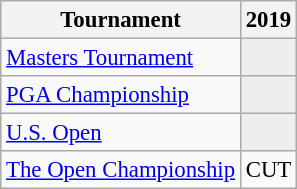<table class="wikitable" style="font-size:95%;text-align:center;">
<tr>
<th>Tournament</th>
<th>2019</th>
</tr>
<tr>
<td align=left><a href='#'>Masters Tournament</a></td>
<td style="background:#eeeeee;"></td>
</tr>
<tr>
<td align=left><a href='#'>PGA Championship</a></td>
<td style="background:#eeeeee;"></td>
</tr>
<tr>
<td align=left><a href='#'>U.S. Open</a></td>
<td style="background:#eeeeee;"></td>
</tr>
<tr>
<td align=left><a href='#'>The Open Championship</a></td>
<td>CUT</td>
</tr>
</table>
